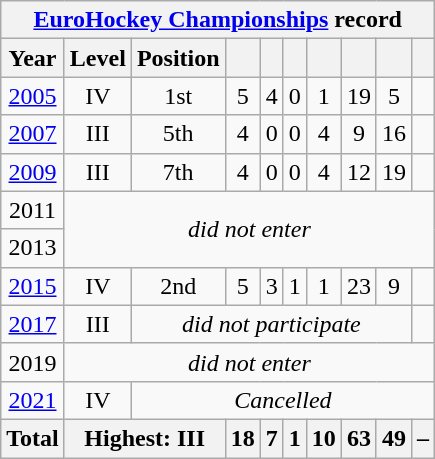<table class="wikitable" style="text-align: center;">
<tr>
<th colspan=11><a href='#'>EuroHockey Championships</a> record</th>
</tr>
<tr>
<th>Year</th>
<th>Level</th>
<th>Position</th>
<th></th>
<th></th>
<th></th>
<th></th>
<th></th>
<th></th>
<th></th>
</tr>
<tr>
<td> <a href='#'>2005</a></td>
<td>IV</td>
<td>1st</td>
<td>5</td>
<td>4</td>
<td>0</td>
<td>1</td>
<td>19</td>
<td>5</td>
<td></td>
</tr>
<tr>
<td> <a href='#'>2007</a></td>
<td>III</td>
<td>5th</td>
<td>4</td>
<td>0</td>
<td>0</td>
<td>4</td>
<td>9</td>
<td>16</td>
<td></td>
</tr>
<tr>
<td> <a href='#'>2009</a></td>
<td>III</td>
<td>7th</td>
<td>4</td>
<td>0</td>
<td>0</td>
<td>4</td>
<td>12</td>
<td>19</td>
<td></td>
</tr>
<tr>
<td>2011</td>
<td colspan=9 rowspan=2><em>did not enter</em></td>
</tr>
<tr>
<td>2013</td>
</tr>
<tr>
<td> <a href='#'>2015</a></td>
<td>IV</td>
<td>2nd</td>
<td>5</td>
<td>3</td>
<td>1</td>
<td>1</td>
<td>23</td>
<td>9</td>
<td></td>
</tr>
<tr>
<td> <a href='#'>2017</a></td>
<td>III</td>
<td colspan=7><em>did not participate</em></td>
<td></td>
</tr>
<tr>
<td>2019</td>
<td colspan=9><em>did not enter</em></td>
</tr>
<tr>
<td> <a href='#'>2021</a></td>
<td>IV</td>
<td colspan=8><em>Cancelled</em></td>
</tr>
<tr>
<th>Total</th>
<th colspan=2>Highest: III</th>
<th>18</th>
<th>7</th>
<th>1</th>
<th>10</th>
<th>63</th>
<th>49</th>
<th>–</th>
</tr>
</table>
